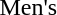<table>
<tr>
<td>Men's <br></td>
<td></td>
<td></td>
<td></td>
</tr>
<tr>
</tr>
</table>
